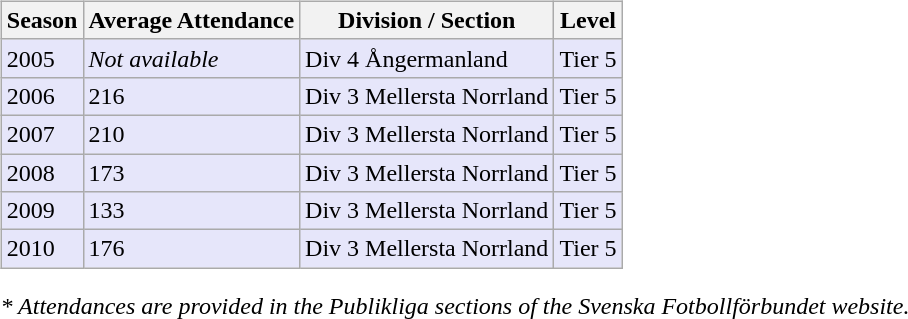<table>
<tr>
<td valign="top" width=0%><br><table class="wikitable">
<tr style="background:#f0f6fa;">
<th><strong>Season</strong></th>
<th><strong>Average Attendance</strong></th>
<th><strong>Division / Section</strong></th>
<th><strong>Level</strong></th>
</tr>
<tr>
<td style="background:#E6E6FA;">2005</td>
<td style="background:#E6E6FA;"><em>Not available</em></td>
<td style="background:#E6E6FA;">Div 4 Ångermanland</td>
<td style="background:#E6E6FA;">Tier 5</td>
</tr>
<tr>
<td style="background:#E6E6FA;">2006</td>
<td style="background:#E6E6FA;">216</td>
<td style="background:#E6E6FA;">Div 3 Mellersta Norrland</td>
<td style="background:#E6E6FA;">Tier 5</td>
</tr>
<tr>
<td style="background:#E6E6FA;">2007</td>
<td style="background:#E6E6FA;">210</td>
<td style="background:#E6E6FA;">Div 3 Mellersta Norrland</td>
<td style="background:#E6E6FA;">Tier 5</td>
</tr>
<tr>
<td style="background:#E6E6FA;">2008</td>
<td style="background:#E6E6FA;">173</td>
<td style="background:#E6E6FA;">Div 3 Mellersta Norrland</td>
<td style="background:#E6E6FA;">Tier 5</td>
</tr>
<tr>
<td style="background:#E6E6FA;">2009</td>
<td style="background:#E6E6FA;">133</td>
<td style="background:#E6E6FA;">Div 3 Mellersta Norrland</td>
<td style="background:#E6E6FA;">Tier 5</td>
</tr>
<tr>
<td style="background:#E6E6FA;">2010</td>
<td style="background:#E6E6FA;">176</td>
<td style="background:#E6E6FA;">Div 3 Mellersta Norrland</td>
<td style="background:#E6E6FA;">Tier 5</td>
</tr>
</table>
<em>* Attendances are provided in the Publikliga sections of the Svenska Fotbollförbundet website.</em> </td>
</tr>
</table>
